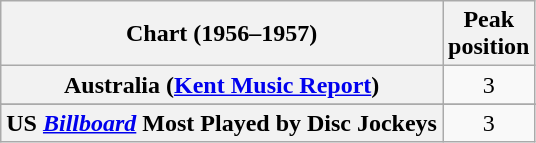<table class="wikitable sortable plainrowheaders" style="text-align:center">
<tr>
<th>Chart (1956–1957)</th>
<th>Peak<br>position</th>
</tr>
<tr>
<th scope="row">Australia (<a href='#'>Kent Music Report</a>)</th>
<td>3</td>
</tr>
<tr>
</tr>
<tr>
</tr>
<tr>
</tr>
<tr>
</tr>
<tr>
<th scope="row">US <em><a href='#'>Billboard</a></em> Most Played by Disc Jockeys</th>
<td>3</td>
</tr>
</table>
